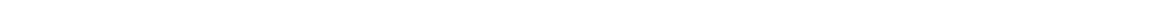<table style="width:88%; text-align:center;">
<tr style="color:white;">
<td style="background:"><strong>13</strong></td>
<td style="background:"><strong>4</strong></td>
<td style="background:"><strong>3</strong></td>
<td style="background:"><strong>40</strong></td>
</tr>
</table>
